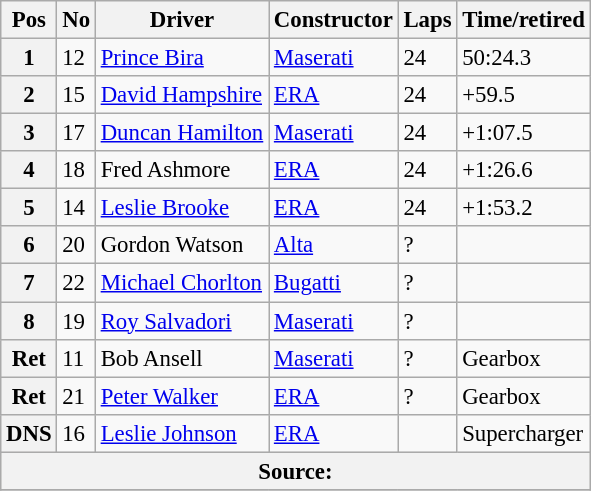<table class="wikitable" style="font-size: 95%;">
<tr>
<th>Pos</th>
<th>No</th>
<th>Driver</th>
<th>Constructor</th>
<th>Laps</th>
<th>Time/retired</th>
</tr>
<tr>
<th>1</th>
<td>12</td>
<td> <a href='#'>Prince Bira</a></td>
<td><a href='#'>Maserati</a></td>
<td>24</td>
<td>50:24.3</td>
</tr>
<tr>
<th>2</th>
<td>15</td>
<td> <a href='#'>David Hampshire</a></td>
<td><a href='#'>ERA</a></td>
<td>24</td>
<td>+59.5</td>
</tr>
<tr>
<th>3</th>
<td>17</td>
<td> <a href='#'>Duncan Hamilton</a></td>
<td><a href='#'>Maserati</a></td>
<td>24</td>
<td>+1:07.5</td>
</tr>
<tr>
<th>4</th>
<td>18</td>
<td> Fred Ashmore</td>
<td><a href='#'>ERA</a></td>
<td>24</td>
<td>+1:26.6</td>
</tr>
<tr>
<th>5</th>
<td>14</td>
<td> <a href='#'>Leslie Brooke</a></td>
<td><a href='#'>ERA</a></td>
<td>24</td>
<td>+1:53.2</td>
</tr>
<tr>
<th>6</th>
<td>20</td>
<td> Gordon Watson</td>
<td><a href='#'>Alta</a></td>
<td>?</td>
<td></td>
</tr>
<tr>
<th>7</th>
<td>22</td>
<td> <a href='#'>Michael Chorlton</a></td>
<td><a href='#'>Bugatti</a></td>
<td>?</td>
<td></td>
</tr>
<tr>
<th>8</th>
<td>19</td>
<td> <a href='#'>Roy Salvadori</a></td>
<td><a href='#'>Maserati</a></td>
<td>?</td>
<td></td>
</tr>
<tr>
<th>Ret</th>
<td>11</td>
<td> Bob Ansell</td>
<td><a href='#'>Maserati</a></td>
<td>?</td>
<td>Gearbox</td>
</tr>
<tr>
<th>Ret</th>
<td>21</td>
<td> <a href='#'>Peter Walker</a></td>
<td><a href='#'>ERA</a></td>
<td>?</td>
<td>Gearbox</td>
</tr>
<tr>
<th>DNS</th>
<td>16</td>
<td> <a href='#'>Leslie Johnson</a></td>
<td><a href='#'>ERA</a></td>
<td></td>
<td>Supercharger</td>
</tr>
<tr style="background-color:#E5E4E2" align="center">
<th colspan=6>Source:</th>
</tr>
<tr>
</tr>
</table>
